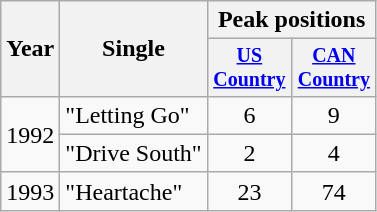<table class="wikitable" style="text-align:center;">
<tr>
<th rowspan="2">Year</th>
<th rowspan="2">Single</th>
<th colspan="2">Peak positions</th>
</tr>
<tr style="font-size:smaller;">
<th width="50"><a href='#'>US Country</a></th>
<th width="50"><a href='#'>CAN Country</a></th>
</tr>
<tr>
<td rowspan="2">1992</td>
<td align="left">"Letting Go"</td>
<td>6</td>
<td>9</td>
</tr>
<tr>
<td align="left">"Drive South"</td>
<td>2</td>
<td>4</td>
</tr>
<tr>
<td>1993</td>
<td align="left">"Heartache"</td>
<td>23</td>
<td>74</td>
</tr>
</table>
